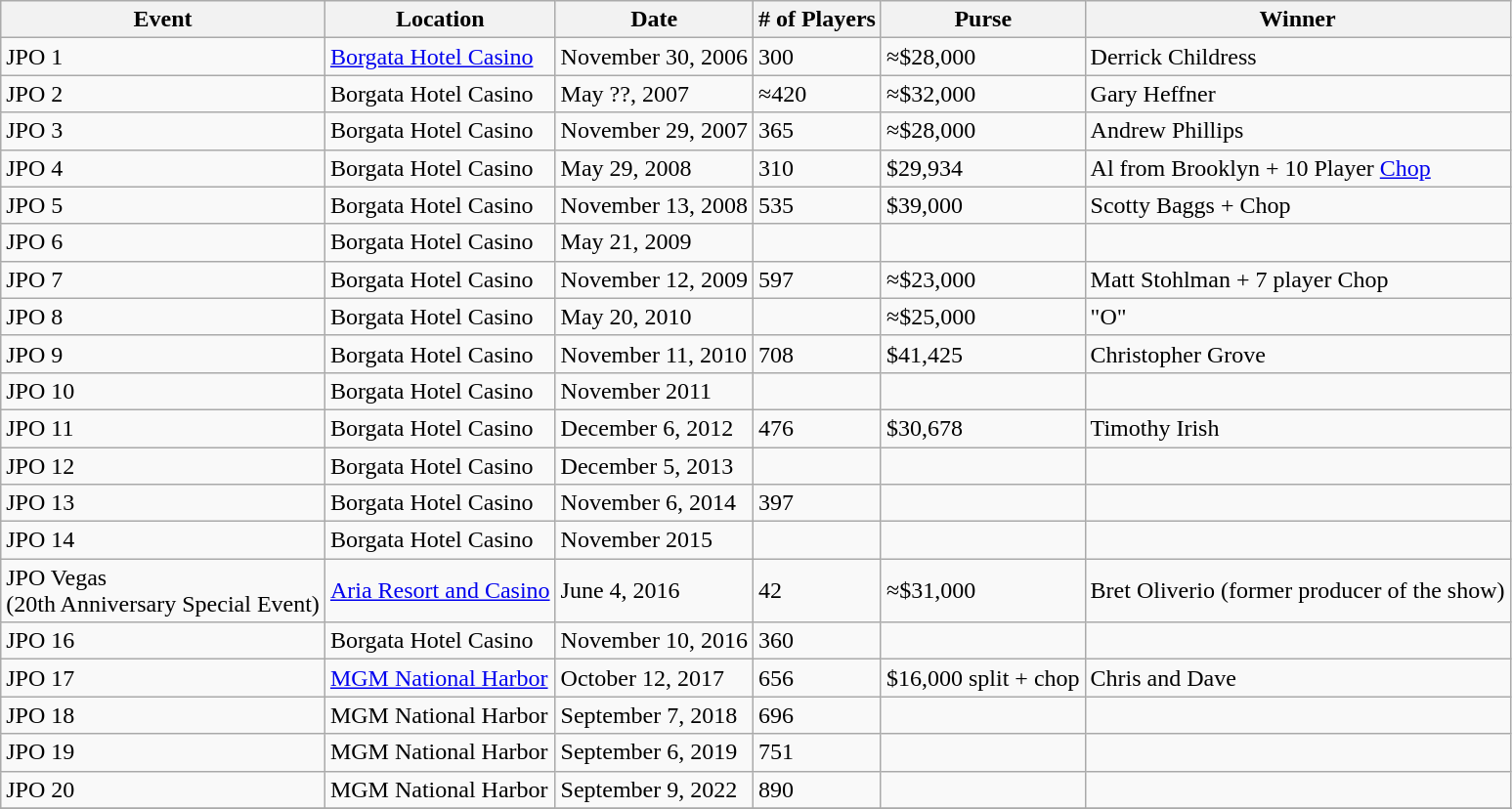<table class="wikitable sortable">
<tr>
<th>Event</th>
<th>Location</th>
<th>Date</th>
<th># of Players</th>
<th>Purse</th>
<th>Winner</th>
</tr>
<tr>
<td>JPO 1</td>
<td><a href='#'>Borgata Hotel Casino</a></td>
<td>November 30, 2006</td>
<td>300</td>
<td>≈$28,000</td>
<td>Derrick Childress</td>
</tr>
<tr>
<td>JPO 2</td>
<td>Borgata Hotel Casino</td>
<td>May ??, 2007</td>
<td>≈420</td>
<td>≈$32,000</td>
<td>Gary Heffner</td>
</tr>
<tr>
<td>JPO 3</td>
<td>Borgata Hotel Casino</td>
<td>November 29, 2007</td>
<td>365</td>
<td>≈$28,000</td>
<td>Andrew Phillips</td>
</tr>
<tr>
<td>JPO 4</td>
<td>Borgata Hotel Casino</td>
<td>May 29, 2008</td>
<td>310</td>
<td>$29,934</td>
<td>Al from Brooklyn + 10 Player <a href='#'>Chop</a></td>
</tr>
<tr>
<td>JPO 5</td>
<td>Borgata Hotel Casino</td>
<td>November 13, 2008</td>
<td>535</td>
<td>$39,000</td>
<td>Scotty Baggs + Chop</td>
</tr>
<tr>
<td>JPO 6</td>
<td>Borgata Hotel Casino</td>
<td>May 21, 2009</td>
<td></td>
<td></td>
<td></td>
</tr>
<tr>
<td>JPO 7</td>
<td>Borgata Hotel Casino</td>
<td>November 12, 2009</td>
<td>597</td>
<td>≈$23,000</td>
<td>Matt Stohlman + 7 player Chop</td>
</tr>
<tr>
<td>JPO 8</td>
<td>Borgata Hotel Casino</td>
<td>May 20, 2010</td>
<td></td>
<td>≈$25,000</td>
<td>"O"</td>
</tr>
<tr>
<td>JPO 9</td>
<td>Borgata Hotel Casino</td>
<td>November 11, 2010</td>
<td>708</td>
<td>$41,425</td>
<td>Christopher Grove</td>
</tr>
<tr>
<td>JPO 10</td>
<td>Borgata Hotel Casino</td>
<td>November 2011</td>
<td></td>
<td></td>
<td></td>
</tr>
<tr>
<td>JPO 11</td>
<td>Borgata Hotel Casino</td>
<td>December 6, 2012</td>
<td>476</td>
<td>$30,678</td>
<td>Timothy Irish</td>
</tr>
<tr>
<td>JPO 12</td>
<td>Borgata Hotel Casino</td>
<td>December 5, 2013</td>
<td></td>
<td></td>
<td></td>
</tr>
<tr>
<td>JPO 13</td>
<td>Borgata Hotel Casino</td>
<td>November 6, 2014</td>
<td>397</td>
<td></td>
<td></td>
</tr>
<tr>
<td>JPO 14</td>
<td>Borgata Hotel Casino</td>
<td>November 2015</td>
<td></td>
<td></td>
<td></td>
</tr>
<tr>
<td>JPO Vegas <br>(20th Anniversary Special Event)</td>
<td><a href='#'>Aria Resort and Casino</a></td>
<td>June 4, 2016</td>
<td>42</td>
<td>≈$31,000</td>
<td>Bret Oliverio (former producer of the show)</td>
</tr>
<tr>
<td>JPO 16</td>
<td>Borgata Hotel Casino</td>
<td>November 10, 2016</td>
<td>360</td>
<td></td>
<td></td>
</tr>
<tr>
<td>JPO 17</td>
<td><a href='#'>MGM National Harbor</a></td>
<td>October 12, 2017</td>
<td>656</td>
<td>$16,000 split + chop</td>
<td>Chris and Dave</td>
</tr>
<tr>
<td>JPO 18</td>
<td>MGM National Harbor</td>
<td>September 7, 2018</td>
<td>696</td>
<td></td>
<td></td>
</tr>
<tr>
<td>JPO 19</td>
<td>MGM National Harbor</td>
<td>September 6, 2019</td>
<td>751</td>
<td></td>
<td></td>
</tr>
<tr>
<td>JPO 20</td>
<td>MGM National Harbor</td>
<td>September 9, 2022</td>
<td>890</td>
<td></td>
<td></td>
</tr>
<tr>
</tr>
</table>
